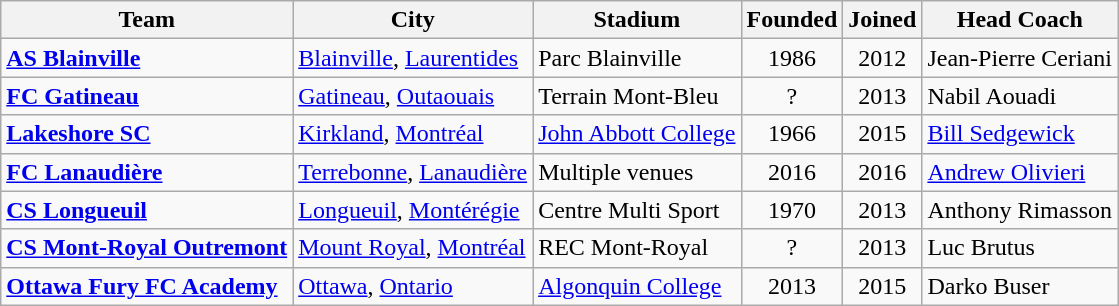<table class="wikitable" style="text-align:left">
<tr>
<th style="background:">Team</th>
<th style="background:">City</th>
<th style="background:">Stadium</th>
<th style="background:">Founded</th>
<th style="background:">Joined</th>
<th style="background:">Head Coach</th>
</tr>
<tr>
<td><strong><a href='#'>AS Blainville</a></strong></td>
<td><a href='#'>Blainville</a>, <a href='#'>Laurentides</a></td>
<td>Parc Blainville</td>
<td align="center">1986</td>
<td align="center">2012</td>
<td> Jean-Pierre Ceriani</td>
</tr>
<tr>
<td><strong><a href='#'>FC Gatineau</a></strong></td>
<td><a href='#'>Gatineau</a>, <a href='#'>Outaouais</a></td>
<td>Terrain Mont-Bleu</td>
<td align="center">?</td>
<td align="center">2013</td>
<td> Nabil Aouadi</td>
</tr>
<tr>
<td><strong><a href='#'>Lakeshore SC</a></strong></td>
<td><a href='#'>Kirkland</a>, <a href='#'>Montréal</a></td>
<td><a href='#'>John Abbott College</a></td>
<td align="center">1966</td>
<td align="center">2015</td>
<td> <a href='#'>Bill Sedgewick</a></td>
</tr>
<tr>
<td><strong><a href='#'>FC Lanaudière</a></strong></td>
<td><a href='#'>Terrebonne</a>, <a href='#'>Lanaudière</a></td>
<td>Multiple venues</td>
<td align="center">2016</td>
<td align="center">2016</td>
<td> <a href='#'>Andrew Olivieri</a></td>
</tr>
<tr>
<td><strong><a href='#'>CS Longueuil</a></strong></td>
<td><a href='#'>Longueuil</a>, <a href='#'>Montérégie</a></td>
<td>Centre Multi Sport</td>
<td align="center">1970</td>
<td align="center">2013</td>
<td> Anthony Rimasson</td>
</tr>
<tr>
<td><strong><a href='#'>CS Mont-Royal Outremont</a></strong></td>
<td><a href='#'>Mount Royal</a>, <a href='#'>Montréal</a></td>
<td>REC Mont-Royal</td>
<td align="center">?</td>
<td align="center">2013</td>
<td> Luc Brutus</td>
</tr>
<tr>
<td><strong><a href='#'>Ottawa Fury FC Academy</a></strong></td>
<td><a href='#'>Ottawa</a>, <a href='#'>Ontario</a></td>
<td><a href='#'>Algonquin College</a></td>
<td align="center">2013</td>
<td align="center">2015</td>
<td> Darko Buser</td>
</tr>
</table>
